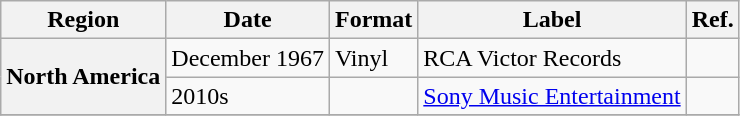<table class="wikitable plainrowheaders">
<tr>
<th scope="col">Region</th>
<th scope="col">Date</th>
<th scope="col">Format</th>
<th scope="col">Label</th>
<th scope="col">Ref.</th>
</tr>
<tr>
<th scope="row" rowspan="2">North America</th>
<td>December 1967</td>
<td>Vinyl</td>
<td>RCA Victor Records</td>
<td></td>
</tr>
<tr>
<td>2010s</td>
<td></td>
<td><a href='#'>Sony Music Entertainment</a></td>
<td></td>
</tr>
<tr>
</tr>
</table>
